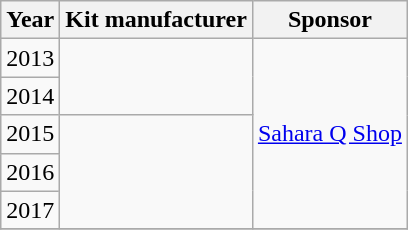<table class="wikitable">
<tr>
<th>Year</th>
<th>Kit manufacturer</th>
<th>Sponsor</th>
</tr>
<tr>
<td>2013</td>
<td rowspan=2></td>
<td rowspan=5><a href='#'>Sahara Q Shop</a></td>
</tr>
<tr>
<td>2014</td>
</tr>
<tr>
<td>2015</td>
<td rowspan=3></td>
</tr>
<tr>
<td>2016</td>
</tr>
<tr>
<td>2017</td>
</tr>
<tr>
</tr>
</table>
